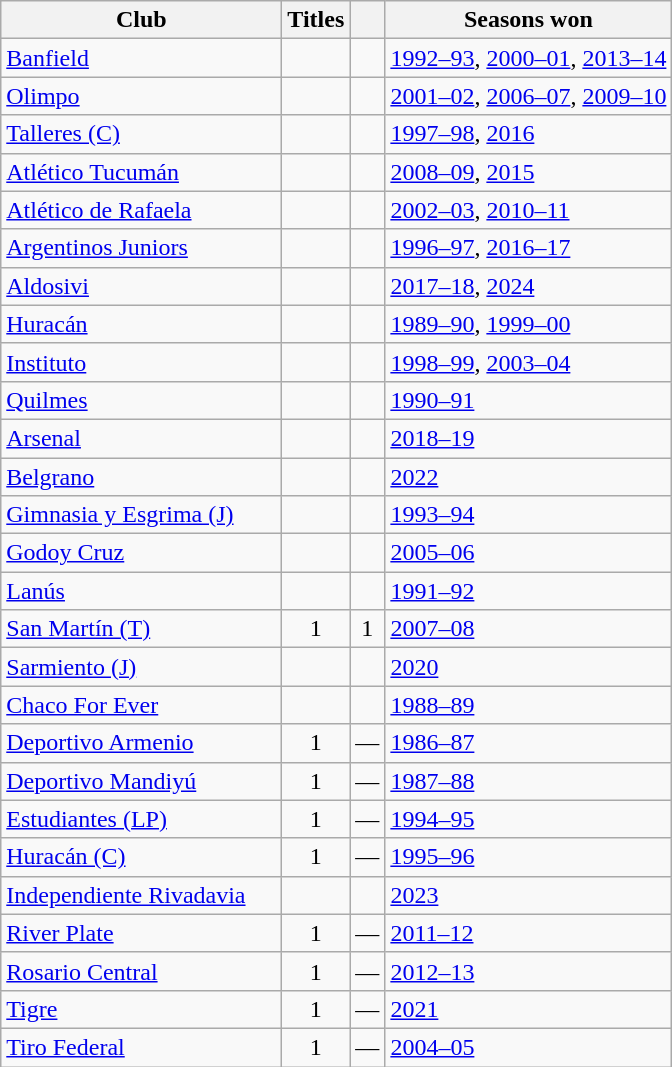<table class="wikitable sortable plainrowheaders">
<tr>
<th scope=col width=180px>Club</th>
<th scope=col>Titles</th>
<th scope=col></th>
<th scope=col>Seasons won</th>
</tr>
<tr>
<td><a href='#'>Banfield</a></td>
<td></td>
<td></td>
<td><a href='#'>1992–93</a>, <a href='#'>2000–01</a>, <a href='#'>2013–14</a></td>
</tr>
<tr>
<td><a href='#'>Olimpo</a></td>
<td></td>
<td></td>
<td><a href='#'>2001–02</a>, <a href='#'>2006–07</a>, <a href='#'>2009–10</a></td>
</tr>
<tr>
<td><a href='#'>Talleres (C)</a></td>
<td></td>
<td></td>
<td><a href='#'>1997–98</a>, <a href='#'>2016</a></td>
</tr>
<tr>
<td><a href='#'>Atlético Tucumán</a></td>
<td></td>
<td></td>
<td><a href='#'>2008–09</a>, <a href='#'>2015</a></td>
</tr>
<tr>
<td><a href='#'>Atlético de Rafaela</a></td>
<td></td>
<td></td>
<td><a href='#'>2002–03</a>, <a href='#'>2010–11</a></td>
</tr>
<tr>
<td><a href='#'>Argentinos Juniors</a></td>
<td></td>
<td></td>
<td><a href='#'>1996–97</a>, <a href='#'>2016–17</a></td>
</tr>
<tr>
<td><a href='#'>Aldosivi</a></td>
<td></td>
<td></td>
<td><a href='#'>2017–18</a>, <a href='#'>2024</a></td>
</tr>
<tr>
<td><a href='#'>Huracán</a></td>
<td></td>
<td></td>
<td><a href='#'>1989–90</a>, <a href='#'>1999–00</a></td>
</tr>
<tr>
<td><a href='#'>Instituto</a></td>
<td></td>
<td></td>
<td><a href='#'>1998–99</a>, <a href='#'>2003–04</a></td>
</tr>
<tr>
<td><a href='#'>Quilmes</a></td>
<td></td>
<td></td>
<td><a href='#'>1990–91</a></td>
</tr>
<tr>
<td><a href='#'>Arsenal</a></td>
<td></td>
<td></td>
<td><a href='#'>2018–19</a></td>
</tr>
<tr>
<td><a href='#'>Belgrano</a></td>
<td></td>
<td></td>
<td><a href='#'>2022</a></td>
</tr>
<tr>
<td><a href='#'>Gimnasia y Esgrima (J)</a></td>
<td></td>
<td></td>
<td><a href='#'>1993–94</a></td>
</tr>
<tr>
<td><a href='#'>Godoy Cruz</a></td>
<td></td>
<td></td>
<td><a href='#'>2005–06</a></td>
</tr>
<tr>
<td><a href='#'>Lanús</a></td>
<td></td>
<td></td>
<td><a href='#'>1991–92</a></td>
</tr>
<tr>
<td><a href='#'>San Martín (T)</a></td>
<td align=center>1</td>
<td align=center>1</td>
<td><a href='#'>2007–08</a></td>
</tr>
<tr>
<td><a href='#'>Sarmiento (J)</a></td>
<td></td>
<td></td>
<td><a href='#'>2020</a></td>
</tr>
<tr>
<td><a href='#'>Chaco For Ever</a></td>
<td></td>
<td></td>
<td><a href='#'>1988–89</a></td>
</tr>
<tr>
<td><a href='#'>Deportivo Armenio</a></td>
<td align=center>1</td>
<td align=center>—</td>
<td><a href='#'>1986–87</a></td>
</tr>
<tr>
<td><a href='#'>Deportivo Mandiyú</a></td>
<td align=center>1</td>
<td align=center>—</td>
<td><a href='#'>1987–88</a></td>
</tr>
<tr>
<td><a href='#'>Estudiantes (LP)</a></td>
<td align=center>1</td>
<td align=center>—</td>
<td><a href='#'>1994–95</a></td>
</tr>
<tr>
<td><a href='#'>Huracán (C)</a></td>
<td align=center>1</td>
<td align=center>—</td>
<td><a href='#'>1995–96</a></td>
</tr>
<tr>
<td><a href='#'>Independiente Rivadavia</a></td>
<td></td>
<td></td>
<td><a href='#'>2023</a></td>
</tr>
<tr>
<td><a href='#'>River Plate</a></td>
<td align=center>1</td>
<td align=center>—</td>
<td><a href='#'>2011–12</a></td>
</tr>
<tr>
<td><a href='#'>Rosario Central</a></td>
<td align=center>1</td>
<td align=center>—</td>
<td><a href='#'>2012–13</a></td>
</tr>
<tr>
<td><a href='#'>Tigre</a></td>
<td align=center>1</td>
<td align=center>—</td>
<td><a href='#'>2021</a></td>
</tr>
<tr>
<td><a href='#'>Tiro Federal</a></td>
<td align=center>1</td>
<td align=center>—</td>
<td><a href='#'>2004–05</a></td>
</tr>
</table>
